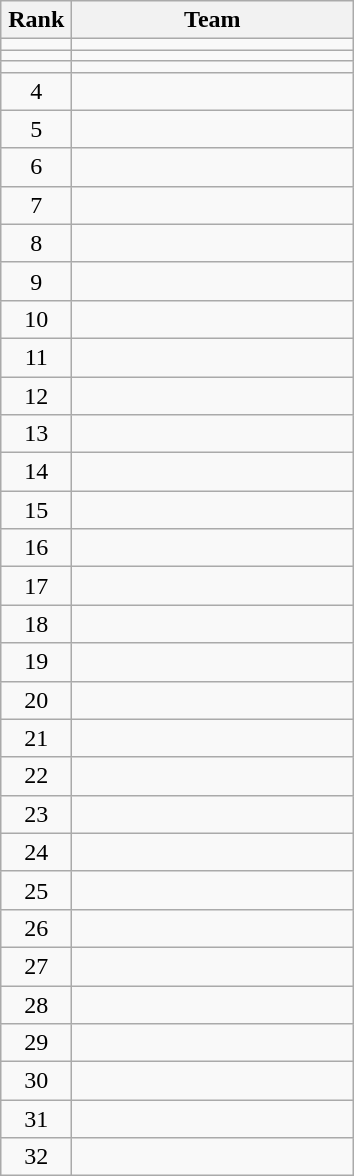<table class="wikitable" style="text-align: center;">
<tr>
<th width=40>Rank</th>
<th width=180>Team</th>
</tr>
<tr>
<td></td>
<td align=left></td>
</tr>
<tr>
<td></td>
<td align=left></td>
</tr>
<tr>
<td></td>
<td align=left></td>
</tr>
<tr>
<td>4</td>
<td align=left></td>
</tr>
<tr>
<td>5</td>
<td align=left></td>
</tr>
<tr>
<td>6</td>
<td align=left></td>
</tr>
<tr>
<td>7</td>
<td align=left></td>
</tr>
<tr>
<td>8</td>
<td align=left></td>
</tr>
<tr>
<td>9</td>
<td align=left></td>
</tr>
<tr>
<td>10</td>
<td align=left></td>
</tr>
<tr>
<td>11</td>
<td align=left></td>
</tr>
<tr>
<td>12</td>
<td align=left></td>
</tr>
<tr>
<td>13</td>
<td align=left></td>
</tr>
<tr>
<td>14</td>
<td align=left></td>
</tr>
<tr>
<td>15</td>
<td align=left></td>
</tr>
<tr>
<td>16</td>
<td align=left></td>
</tr>
<tr>
<td>17</td>
<td align=left></td>
</tr>
<tr>
<td>18</td>
<td align=left></td>
</tr>
<tr>
<td>19</td>
<td align=left></td>
</tr>
<tr>
<td>20</td>
<td align=left></td>
</tr>
<tr>
<td>21</td>
<td align=left></td>
</tr>
<tr>
<td>22</td>
<td align=left></td>
</tr>
<tr>
<td>23</td>
<td align=left></td>
</tr>
<tr>
<td>24</td>
<td align=left></td>
</tr>
<tr>
<td>25</td>
<td align=left></td>
</tr>
<tr>
<td>26</td>
<td align=left></td>
</tr>
<tr>
<td>27</td>
<td align=left></td>
</tr>
<tr>
<td>28</td>
<td align=left></td>
</tr>
<tr>
<td>29</td>
<td align=left></td>
</tr>
<tr>
<td>30</td>
<td align=left></td>
</tr>
<tr>
<td>31</td>
<td align=left></td>
</tr>
<tr>
<td>32</td>
<td align=left></td>
</tr>
</table>
